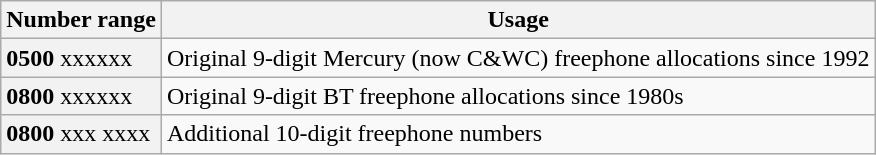<table class="wikitable" style="margin-left: 1.5em;">
<tr>
<th>Number range</th>
<th>Usage</th>
</tr>
<tr>
<th scope="row" style="text-align: left; font-weight: normal;"><strong>0500</strong> xxxxxx</th>
<td>Original 9-digit Mercury (now C&WC) freephone allocations since 1992</td>
</tr>
<tr>
<th scope="row" style="text-align: left; font-weight: normal;"><strong>0800</strong> xxxxxx</th>
<td>Original 9-digit BT freephone allocations since 1980s</td>
</tr>
<tr>
<th scope="row" style="text-align: left; font-weight: normal;"><strong>0800</strong> xxx xxxx</th>
<td>Additional 10-digit freephone numbers</td>
</tr>
</table>
